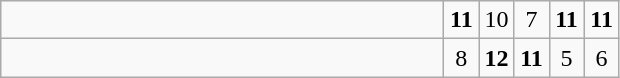<table class="wikitable">
<tr>
<td style="width:18em"><strong></strong></td>
<td align=center style="width:1em"><strong>11</strong></td>
<td align=center style="width:1em">10</td>
<td align=center style="width:1em">7</td>
<td align=center style="width:1em"><strong>11</strong></td>
<td align=center style="width:1em"><strong>11</strong></td>
</tr>
<tr>
<td style="width:18em"></td>
<td align=center style="width:1em">8</td>
<td align=center style="width:1em"><strong>12</strong></td>
<td align=center style="width:1em"><strong>11</strong></td>
<td align=center style="width:1em">5</td>
<td align=center style="width:1em">6</td>
</tr>
</table>
